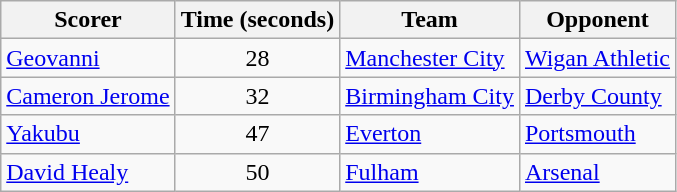<table class="wikitable">
<tr>
<th>Scorer</th>
<th>Time (seconds)</th>
<th>Team</th>
<th>Opponent</th>
</tr>
<tr>
<td><a href='#'>Geovanni</a></td>
<td align=center>28</td>
<td><a href='#'>Manchester City</a></td>
<td><a href='#'>Wigan Athletic</a></td>
</tr>
<tr>
<td><a href='#'>Cameron Jerome</a></td>
<td align=center>32</td>
<td><a href='#'>Birmingham City</a></td>
<td><a href='#'>Derby County</a></td>
</tr>
<tr>
<td><a href='#'>Yakubu</a></td>
<td align=center>47</td>
<td><a href='#'>Everton</a></td>
<td><a href='#'>Portsmouth</a></td>
</tr>
<tr>
<td><a href='#'>David Healy</a></td>
<td align=center>50</td>
<td><a href='#'>Fulham</a></td>
<td><a href='#'>Arsenal</a></td>
</tr>
</table>
